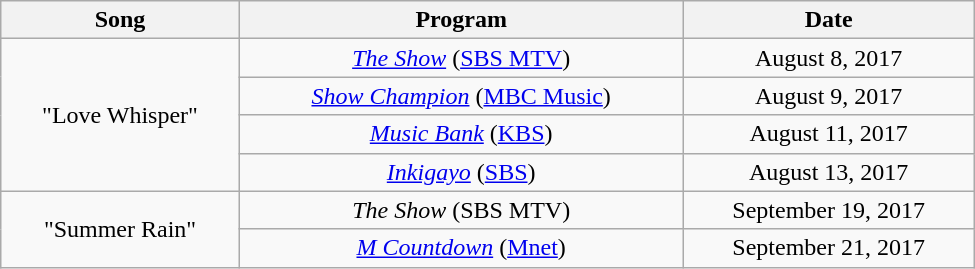<table class="wikitable" style="text-align:center; width:650px;">
<tr>
<th>Song</th>
<th>Program</th>
<th>Date</th>
</tr>
<tr>
<td rowspan=4>"Love Whisper"</td>
<td><em><a href='#'>The Show</a></em> (<a href='#'>SBS MTV</a>)</td>
<td>August 8, 2017</td>
</tr>
<tr>
<td><em><a href='#'>Show Champion</a></em> (<a href='#'>MBC Music</a>)</td>
<td>August 9, 2017</td>
</tr>
<tr>
<td><em><a href='#'>Music Bank</a></em> (<a href='#'>KBS</a>)</td>
<td>August 11, 2017</td>
</tr>
<tr>
<td><em><a href='#'>Inkigayo</a></em> (<a href='#'>SBS</a>)</td>
<td>August 13, 2017</td>
</tr>
<tr>
<td rowspan=2>"Summer Rain"</td>
<td><em>The Show</em> (SBS MTV)</td>
<td>September 19, 2017</td>
</tr>
<tr>
<td><em><a href='#'>M Countdown</a></em> (<a href='#'>Mnet</a>)</td>
<td>September 21, 2017</td>
</tr>
</table>
